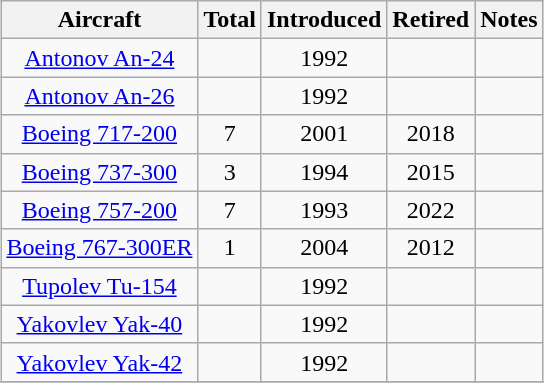<table class="wikitable" style="text-align:center; margin:auto;">
<tr>
<th>Aircraft</th>
<th>Total</th>
<th>Introduced</th>
<th>Retired</th>
<th>Notes</th>
</tr>
<tr>
<td><a href='#'>Antonov An-24</a></td>
<td></td>
<td>1992</td>
<td></td>
<td></td>
</tr>
<tr>
<td><a href='#'>Antonov An-26</a></td>
<td></td>
<td>1992</td>
<td></td>
<td></td>
</tr>
<tr>
<td><a href='#'>Boeing 717-200</a></td>
<td>7</td>
<td>2001</td>
<td>2018</td>
<td></td>
</tr>
<tr>
<td><a href='#'>Boeing 737-300</a></td>
<td>3</td>
<td>1994</td>
<td>2015</td>
<td></td>
</tr>
<tr>
<td><a href='#'>Boeing 757-200</a></td>
<td>7</td>
<td>1993</td>
<td>2022</td>
<td></td>
</tr>
<tr>
<td><a href='#'>Boeing 767-300ER</a></td>
<td>1</td>
<td>2004</td>
<td>2012</td>
<td></td>
</tr>
<tr>
<td><a href='#'>Tupolev Tu-154</a></td>
<td></td>
<td>1992</td>
<td></td>
<td></td>
</tr>
<tr>
<td><a href='#'>Yakovlev Yak-40</a></td>
<td></td>
<td>1992</td>
<td></td>
<td></td>
</tr>
<tr>
<td><a href='#'>Yakovlev Yak-42</a></td>
<td></td>
<td>1992</td>
<td></td>
<td></td>
</tr>
<tr>
</tr>
</table>
